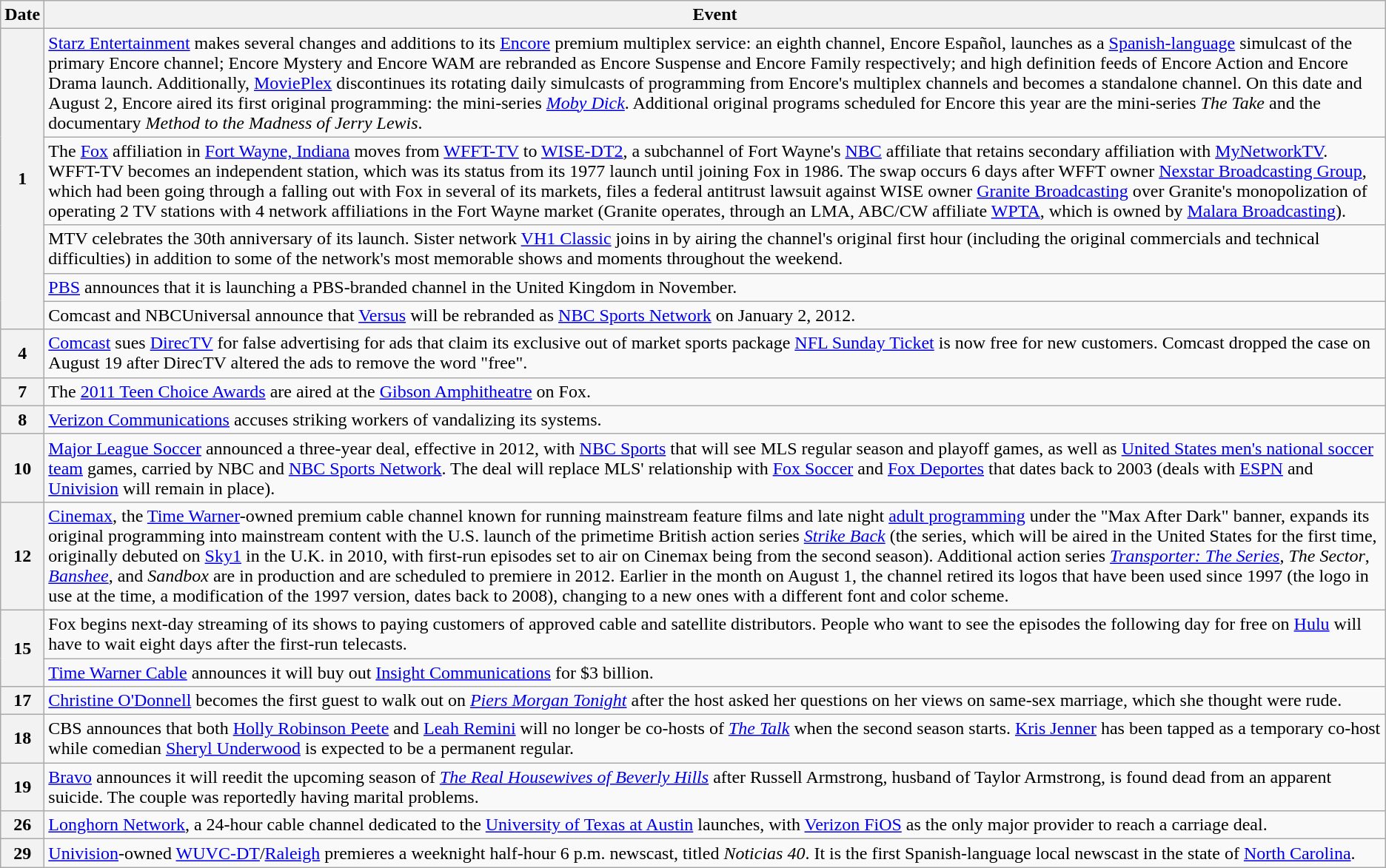<table class="wikitable">
<tr>
<th>Date</th>
<th>Event</th>
</tr>
<tr>
<th rowspan="5">1</th>
<td><a href='#'>Starz Entertainment</a> makes several changes and additions to its <a href='#'>Encore</a> premium multiplex service: an eighth channel, Encore Español, launches as a <a href='#'>Spanish-language</a> simulcast of the primary Encore channel; Encore Mystery and Encore WAM are rebranded as Encore Suspense and Encore Family respectively; and high definition feeds of Encore Action and Encore Drama launch. Additionally, <a href='#'>MoviePlex</a> discontinues its rotating daily simulcasts of programming from Encore's multiplex channels and becomes a standalone channel. On this date and August 2, Encore aired its first original programming: the mini-series <em><a href='#'>Moby Dick</a></em>. Additional original programs scheduled for Encore this year are the mini-series <em>The Take</em> and the documentary <em>Method to the Madness of Jerry Lewis</em>.</td>
</tr>
<tr>
<td>The <a href='#'>Fox</a> affiliation in <a href='#'>Fort Wayne, Indiana</a> moves from <a href='#'>WFFT-TV</a> to <a href='#'>WISE-DT2</a>, a subchannel of Fort Wayne's <a href='#'>NBC</a> affiliate that retains secondary affiliation with <a href='#'>MyNetworkTV</a>. WFFT-TV becomes an independent station, which was its status from its 1977 launch until joining Fox in 1986.  The swap occurs 6 days after WFFT owner <a href='#'>Nexstar Broadcasting Group</a>, which had been going through a falling out with Fox in several of its markets, files a federal antitrust lawsuit against WISE owner <a href='#'>Granite Broadcasting</a> over Granite's monopolization of operating 2 TV stations with 4 network affiliations in the Fort Wayne market (Granite operates, through an LMA, ABC/CW affiliate <a href='#'>WPTA</a>, which is owned by <a href='#'>Malara Broadcasting</a>).</td>
</tr>
<tr>
<td>MTV celebrates the 30th anniversary of its launch. Sister network <a href='#'>VH1 Classic</a> joins in by airing the channel's original first hour (including the original commercials and technical difficulties) in addition to some of the network's most memorable shows and moments throughout the weekend.</td>
</tr>
<tr>
<td><a href='#'>PBS</a> announces that it is launching a PBS-branded channel in the United Kingdom in November.</td>
</tr>
<tr>
<td>Comcast and NBCUniversal announce that <a href='#'>Versus</a> will be rebranded as <a href='#'>NBC Sports Network</a> on January 2, 2012.</td>
</tr>
<tr>
<th>4</th>
<td><a href='#'>Comcast</a> sues <a href='#'>DirecTV</a> for false advertising for ads that claim its exclusive out of market sports package <a href='#'>NFL Sunday Ticket</a> is now free for new customers. Comcast dropped the case on August 19 after DirecTV altered the ads to remove the word "free".</td>
</tr>
<tr>
<th>7</th>
<td>The <a href='#'>2011 Teen Choice Awards</a> are aired at the <a href='#'>Gibson Amphitheatre</a> on Fox.</td>
</tr>
<tr>
<th>8</th>
<td><a href='#'>Verizon Communications</a> accuses striking workers of vandalizing its systems.</td>
</tr>
<tr>
<th>10</th>
<td><a href='#'>Major League Soccer</a> announced a three-year deal, effective in 2012, with <a href='#'>NBC Sports</a> that will see MLS regular season and playoff games, as well as <a href='#'>United States men's national soccer team</a> games, carried by NBC and <a href='#'>NBC Sports Network</a>. The deal will replace MLS' relationship with <a href='#'>Fox Soccer</a> and <a href='#'>Fox Deportes</a> that dates back to 2003 (deals with <a href='#'>ESPN</a> and <a href='#'>Univision</a> will remain in place).</td>
</tr>
<tr>
<th>12</th>
<td><a href='#'>Cinemax</a>, the <a href='#'>Time Warner</a>-owned premium cable channel known for running mainstream feature films and late night <a href='#'>adult programming</a> under the "Max After Dark" banner, expands its original programming into mainstream content with the U.S. launch of the primetime British action series <em><a href='#'>Strike Back</a></em> (the series, which will be aired in the United States for the first time, originally debuted on <a href='#'>Sky1</a> in the U.K. in 2010, with first-run episodes set to air on Cinemax being from the second season). Additional action series <em><a href='#'>Transporter: The Series</a></em>, <em>The Sector</em>, <em><a href='#'>Banshee</a></em>, and <em>Sandbox</em> are in production and are scheduled to premiere in 2012. Earlier in the month on August 1, the channel retired its logos that have been used since 1997 (the logo in use at the time, a modification of the 1997 version, dates back to 2008), changing to a new ones with a different font and color scheme.</td>
</tr>
<tr>
<th rowspan="2">15</th>
<td>Fox begins next-day streaming of its shows to paying customers of approved cable and satellite distributors. People who want to see the episodes the following day for free on <a href='#'>Hulu</a> will have to wait eight days after the first-run telecasts.</td>
</tr>
<tr>
<td><a href='#'>Time Warner Cable</a> announces it will buy out <a href='#'>Insight Communications</a> for $3 billion.</td>
</tr>
<tr>
<th>17</th>
<td><a href='#'>Christine O'Donnell</a> becomes the first guest to walk out on <em><a href='#'>Piers Morgan Tonight</a></em> after the host asked her questions on her views on same-sex marriage, which she thought were rude.</td>
</tr>
<tr>
<th>18</th>
<td>CBS announces that both <a href='#'>Holly Robinson Peete</a> and <a href='#'>Leah Remini</a> will no longer be co-hosts of <em><a href='#'>The Talk</a></em> when the second season starts. <a href='#'>Kris Jenner</a> has been tapped as a temporary co-host while comedian <a href='#'>Sheryl Underwood</a> is expected to be a permanent regular.</td>
</tr>
<tr>
<th>19</th>
<td><a href='#'>Bravo</a> announces it will reedit the upcoming season of <em><a href='#'>The Real Housewives of Beverly Hills</a></em> after Russell Armstrong, husband of Taylor Armstrong, is found dead from an apparent suicide. The couple was reportedly having marital problems.</td>
</tr>
<tr>
<th>26</th>
<td><a href='#'>Longhorn Network</a>, a 24-hour cable channel dedicated to the <a href='#'>University of Texas at Austin</a> launches, with <a href='#'>Verizon FiOS</a> as the only major provider to reach a carriage deal.</td>
</tr>
<tr>
<th>29</th>
<td><a href='#'>Univision</a>-owned <a href='#'>WUVC-DT</a>/<a href='#'>Raleigh</a> premieres a weeknight half-hour 6 p.m. newscast, titled <em>Noticias 40</em>. It is the first Spanish-language local newscast in the state of <a href='#'>North Carolina</a>.</td>
</tr>
</table>
